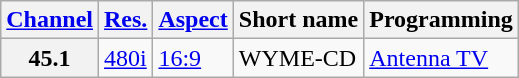<table class="wikitable">
<tr>
<th scope = "col"><a href='#'>Channel</a></th>
<th scope = "col"><a href='#'>Res.</a></th>
<th scope = "col"><a href='#'>Aspect</a></th>
<th scope = "col">Short name</th>
<th scope = "col">Programming</th>
</tr>
<tr>
<th scope = "col">45.1</th>
<td><a href='#'>480i</a></td>
<td><a href='#'>16:9</a></td>
<td>WYME-CD</td>
<td><a href='#'>Antenna TV</a></td>
</tr>
</table>
